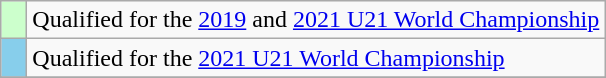<table class="wikitable" style="text-align:left">
<tr>
<td width=10px bgcolor=#ccffcc></td>
<td>Qualified for the <a href='#'>2019</a> and <a href='#'>2021 U21 World Championship</a></td>
</tr>
<tr>
<td width=10px bgcolor=#87ceeb></td>
<td>Qualified for the <a href='#'>2021 U21 World Championship</a></td>
</tr>
<tr>
</tr>
</table>
